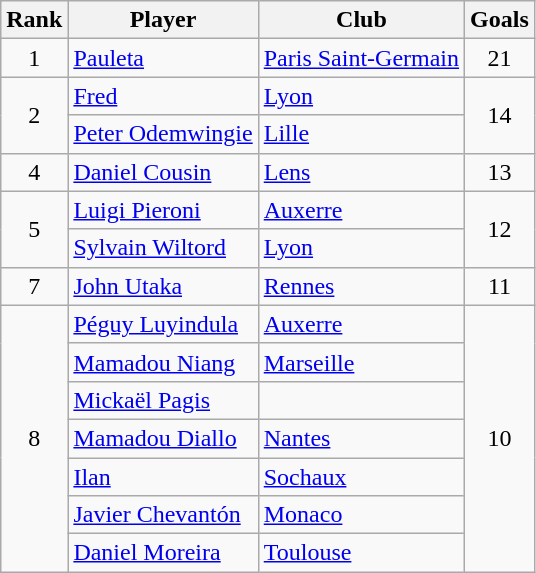<table class="wikitable">
<tr>
<th scope="col">Rank</th>
<th scope="col">Player</th>
<th scope="col">Club</th>
<th scope="col">Goals</th>
</tr>
<tr>
<td style="text-align: center;">1</td>
<td> <a href='#'>Pauleta</a></td>
<td><a href='#'>Paris Saint-Germain</a></td>
<td style="text-align: center;">21</td>
</tr>
<tr>
<td style="text-align: center;" rowspan="2">2</td>
<td> <a href='#'>Fred</a></td>
<td><a href='#'>Lyon</a></td>
<td style="text-align: center;" rowspan="2">14</td>
</tr>
<tr>
<td> <a href='#'>Peter Odemwingie</a></td>
<td><a href='#'>Lille</a></td>
</tr>
<tr>
<td style="text-align: center;">4</td>
<td> <a href='#'>Daniel Cousin</a></td>
<td><a href='#'>Lens</a></td>
<td style="text-align: center;">13</td>
</tr>
<tr>
<td style="text-align: center;" rowspan="2">5</td>
<td> <a href='#'>Luigi Pieroni</a></td>
<td><a href='#'>Auxerre</a></td>
<td style="text-align: center;" rowspan="2">12</td>
</tr>
<tr>
<td> <a href='#'>Sylvain Wiltord</a></td>
<td><a href='#'>Lyon</a></td>
</tr>
<tr>
<td style="text-align: center;">7</td>
<td> <a href='#'>John Utaka</a></td>
<td><a href='#'>Rennes</a></td>
<td style="text-align: center;">11</td>
</tr>
<tr>
<td style="text-align: center;" rowspan="7">8</td>
<td> <a href='#'>Péguy Luyindula</a></td>
<td><a href='#'>Auxerre</a></td>
<td style="text-align: center;" rowspan="7">10</td>
</tr>
<tr>
<td> <a href='#'>Mamadou Niang</a></td>
<td><a href='#'>Marseille</a></td>
</tr>
<tr>
<td> <a href='#'>Mickaël Pagis</a></td>
<td></td>
</tr>
<tr>
<td> <a href='#'>Mamadou Diallo</a></td>
<td><a href='#'>Nantes</a></td>
</tr>
<tr>
<td> <a href='#'>Ilan</a></td>
<td><a href='#'>Sochaux</a></td>
</tr>
<tr>
<td> <a href='#'>Javier Chevantón</a></td>
<td><a href='#'>Monaco</a></td>
</tr>
<tr>
<td> <a href='#'>Daniel Moreira</a></td>
<td><a href='#'>Toulouse</a></td>
</tr>
</table>
